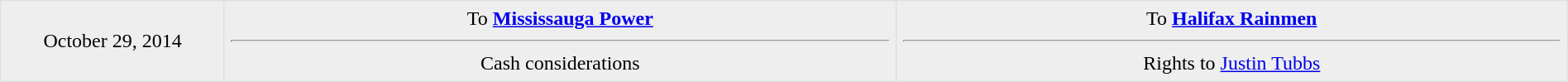<table border="1" style="border-collapse:collapse; text-align: center; width: 100%" cellpadding="5" bordercolor="#DFDFDF">
<tr bgcolor="eeeeee">
<td style="width:10%">October 29, 2014</td>
<td style="width:30%" valign="top">To <strong><a href='#'>Mississauga Power</a></strong><hr>Cash considerations</td>
<td style="width:30%" valign="top">To <strong><a href='#'>Halifax Rainmen</a></strong><hr>Rights to <a href='#'>Justin Tubbs</a></td>
</tr>
</table>
